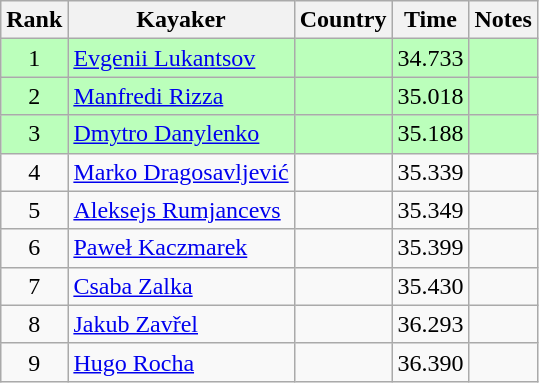<table class="wikitable" style="text-align:center">
<tr>
<th>Rank</th>
<th>Kayaker</th>
<th>Country</th>
<th>Time</th>
<th>Notes</th>
</tr>
<tr bgcolor=bbffbb>
<td>1</td>
<td align="left"><a href='#'>Evgenii Lukantsov</a></td>
<td align="left"></td>
<td>34.733</td>
<td></td>
</tr>
<tr bgcolor=bbffbb>
<td>2</td>
<td align="left"><a href='#'>Manfredi Rizza</a></td>
<td align="left"></td>
<td>35.018</td>
<td></td>
</tr>
<tr bgcolor=bbffbb>
<td>3</td>
<td align="left"><a href='#'>Dmytro Danylenko</a></td>
<td align="left"></td>
<td>35.188</td>
<td></td>
</tr>
<tr>
<td>4</td>
<td align="left"><a href='#'>Marko Dragosavljević</a></td>
<td align="left"></td>
<td>35.339</td>
<td></td>
</tr>
<tr>
<td>5</td>
<td align="left"><a href='#'>Aleksejs Rumjancevs</a></td>
<td align="left"></td>
<td>35.349</td>
<td></td>
</tr>
<tr>
<td>6</td>
<td align="left"><a href='#'>Paweł Kaczmarek</a></td>
<td align="left"></td>
<td>35.399</td>
<td></td>
</tr>
<tr>
<td>7</td>
<td align="left"><a href='#'>Csaba Zalka</a></td>
<td align="left"></td>
<td>35.430</td>
<td></td>
</tr>
<tr>
<td>8</td>
<td align="left"><a href='#'>Jakub Zavřel</a></td>
<td align="left"></td>
<td>36.293</td>
<td></td>
</tr>
<tr>
<td>9</td>
<td align="left"><a href='#'>Hugo Rocha</a></td>
<td align="left"></td>
<td>36.390</td>
<td></td>
</tr>
</table>
